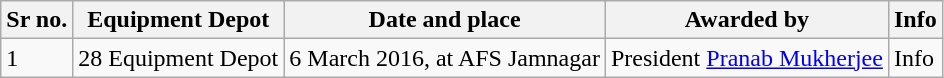<table class=wikitable>
<tr>
<th>Sr no.</th>
<th>Equipment Depot</th>
<th>Date and place</th>
<th>Awarded by</th>
<th>Info</th>
</tr>
<tr>
<td>1</td>
<td>28 Equipment Depot</td>
<td>6 March 2016, at AFS Jamnagar</td>
<td>President <a href='#'>Pranab Mukherjee</a></td>
<td>Info</td>
</tr>
</table>
